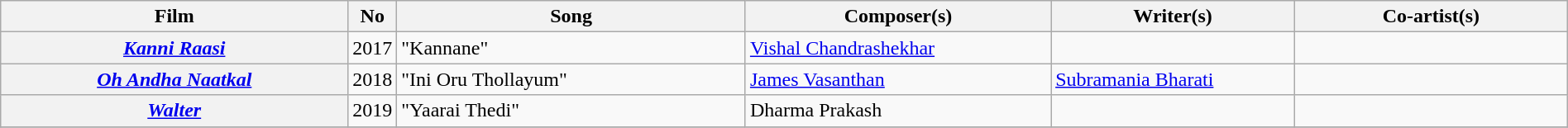<table class="wikitable plainrowheaders" style="width:100%;" textcolor:#000;">
<tr>
<th scope="col" style="width:23%;"><strong>Film</strong></th>
<th><strong>No</strong></th>
<th scope="col" style="width:23%;"><strong>Song</strong></th>
<th scope="col" style="width:20%;"><strong>Composer(s)</strong></th>
<th scope="col" style="width:16%;"><strong>Writer(s)</strong></th>
<th scope="col" style="width:18%;"><strong>Co-artist(s)</strong></th>
</tr>
<tr>
<th><em><a href='#'>Kanni Raasi</a></em></th>
<td>2017</td>
<td>"Kannane"</td>
<td><a href='#'>Vishal Chandrashekhar</a></td>
<td></td>
<td></td>
</tr>
<tr>
<th><em><a href='#'>Oh Andha Naatkal</a></em></th>
<td>2018</td>
<td>"Ini Oru Thollayum"</td>
<td><a href='#'>James Vasanthan</a></td>
<td><a href='#'>Subramania Bharati</a></td>
<td></td>
</tr>
<tr>
<th><em><a href='#'>Walter</a></em></th>
<td>2019</td>
<td>"Yaarai Thedi"</td>
<td>Dharma Prakash</td>
<td></td>
<td></td>
</tr>
<tr>
</tr>
</table>
